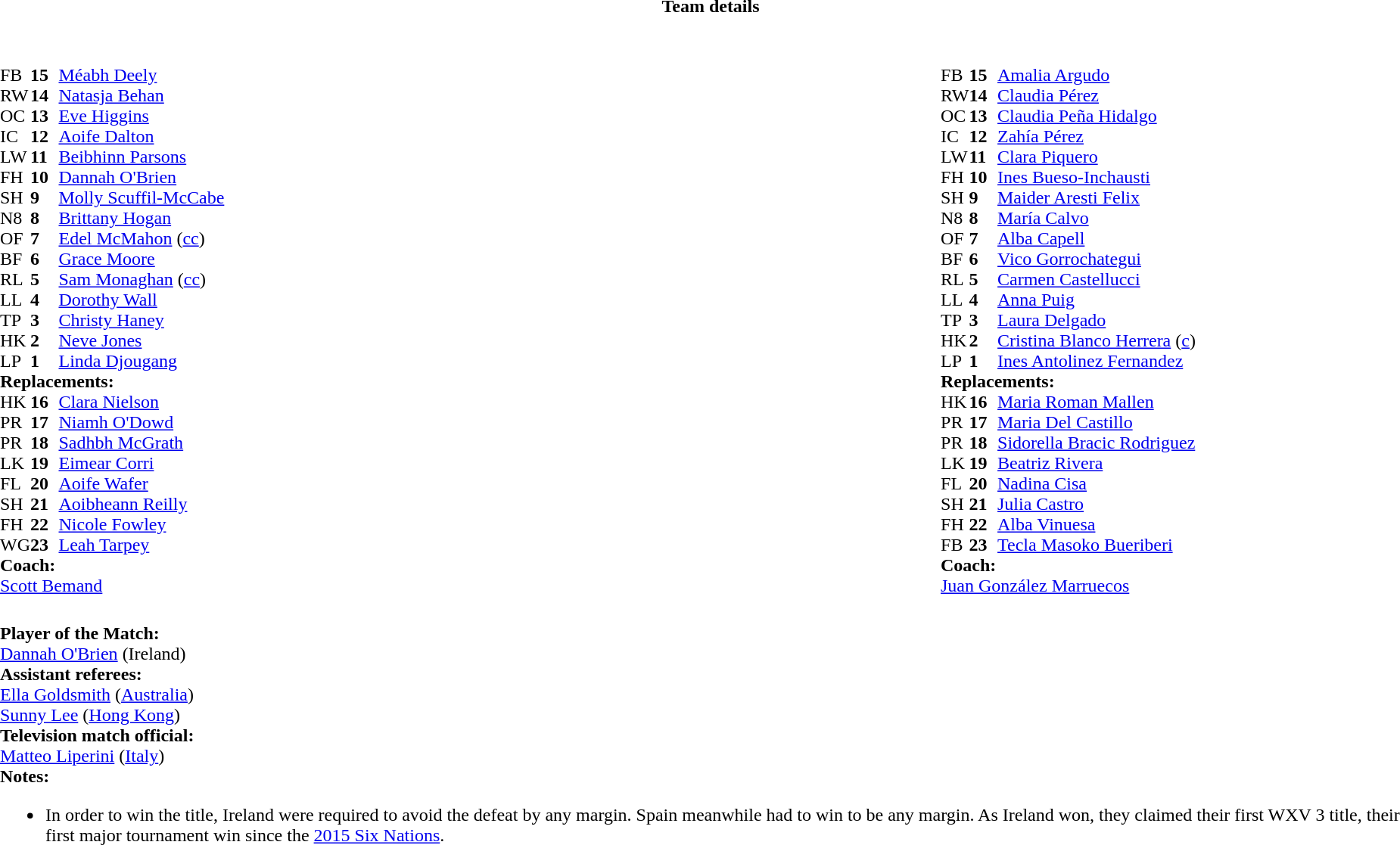<table border="0" style="width:100%;" class="collapsible collapsed">
<tr>
<th>Team details</th>
</tr>
<tr>
<td><br><table width="100%">
<tr>
<td style="vertical-align:top; width:50%"><br><table cellspacing="0" cellpadding="0">
<tr>
<th width="25"></th>
<th width="25"></th>
</tr>
<tr>
<td>FB</td>
<td><strong>15</strong></td>
<td><a href='#'>Méabh Deely</a></td>
</tr>
<tr>
<td>RW</td>
<td><strong>14</strong></td>
<td><a href='#'>Natasja Behan</a></td>
<td></td>
<td></td>
</tr>
<tr>
<td>OC</td>
<td><strong>13</strong></td>
<td><a href='#'>Eve Higgins</a></td>
</tr>
<tr>
<td>IC</td>
<td><strong>12</strong></td>
<td><a href='#'>Aoife Dalton</a></td>
</tr>
<tr>
<td>LW</td>
<td><strong>11</strong></td>
<td><a href='#'>Beibhinn Parsons</a></td>
</tr>
<tr>
<td>FH</td>
<td><strong>10</strong></td>
<td><a href='#'>Dannah O'Brien</a></td>
</tr>
<tr>
<td>SH</td>
<td><strong>9</strong></td>
<td><a href='#'>Molly Scuffil-McCabe</a></td>
<td></td>
<td></td>
</tr>
<tr>
<td>N8</td>
<td><strong>8</strong></td>
<td><a href='#'>Brittany Hogan</a></td>
</tr>
<tr>
<td>OF</td>
<td><strong>7</strong></td>
<td><a href='#'>Edel McMahon</a> (<a href='#'>cc</a>)</td>
<td></td>
<td></td>
</tr>
<tr>
<td>BF</td>
<td><strong>6</strong></td>
<td><a href='#'>Grace Moore</a></td>
<td></td>
<td></td>
</tr>
<tr>
<td>RL</td>
<td><strong>5</strong></td>
<td><a href='#'>Sam Monaghan</a> (<a href='#'>cc</a>)</td>
</tr>
<tr>
<td>LL</td>
<td><strong>4</strong></td>
<td><a href='#'>Dorothy Wall</a></td>
<td></td>
<td></td>
</tr>
<tr>
<td>TP</td>
<td><strong>3</strong></td>
<td><a href='#'>Christy Haney</a></td>
<td></td>
<td></td>
</tr>
<tr>
<td>HK</td>
<td><strong>2</strong></td>
<td><a href='#'>Neve Jones</a></td>
<td></td>
<td></td>
</tr>
<tr>
<td>LP</td>
<td><strong>1</strong></td>
<td><a href='#'>Linda Djougang</a></td>
<td></td>
</tr>
<tr>
<td colspan=3><strong>Replacements:</strong></td>
</tr>
<tr>
<td>HK</td>
<td><strong>16</strong></td>
<td><a href='#'>Clara Nielson</a></td>
<td></td>
<td></td>
</tr>
<tr>
<td>PR</td>
<td><strong>17</strong></td>
<td><a href='#'>Niamh O'Dowd</a></td>
</tr>
<tr>
<td>PR</td>
<td><strong>18</strong></td>
<td><a href='#'>Sadhbh McGrath</a></td>
<td></td>
<td></td>
</tr>
<tr>
<td>LK</td>
<td><strong>19</strong></td>
<td><a href='#'>Eimear Corri</a></td>
<td></td>
<td></td>
</tr>
<tr>
<td>FL</td>
<td><strong>20</strong></td>
<td><a href='#'>Aoife Wafer</a></td>
<td></td>
<td></td>
</tr>
<tr>
<td>SH</td>
<td><strong>21</strong></td>
<td><a href='#'>Aoibheann Reilly</a></td>
<td></td>
<td></td>
</tr>
<tr>
<td>FH</td>
<td><strong>22</strong></td>
<td><a href='#'>Nicole Fowley</a></td>
<td></td>
<td></td>
</tr>
<tr>
<td>WG</td>
<td><strong>23</strong></td>
<td><a href='#'>Leah Tarpey</a></td>
<td></td>
<td></td>
</tr>
<tr>
<td colspan=3><strong>Coach:</strong></td>
</tr>
<tr>
<td colspan="4"> <a href='#'>Scott Bemand</a></td>
</tr>
</table>
</td>
<td style="vertical-align:top"></td>
<td style="vertical-align:top; width:50%"><br><table cellspacing="0" cellpadding="0" style="margin:auto">
<tr>
<th width="25"></th>
<th width="25"></th>
</tr>
<tr>
<td>FB</td>
<td><strong>15</strong></td>
<td><a href='#'>Amalia Argudo</a></td>
</tr>
<tr>
<td>RW</td>
<td><strong>14</strong></td>
<td><a href='#'>Claudia Pérez</a></td>
<td></td>
<td></td>
</tr>
<tr>
<td>OC</td>
<td><strong>13</strong></td>
<td><a href='#'>Claudia Peña Hidalgo</a></td>
</tr>
<tr>
<td>IC</td>
<td><strong>12</strong></td>
<td><a href='#'>Zahía Pérez</a></td>
</tr>
<tr>
<td>LW</td>
<td><strong>11</strong></td>
<td><a href='#'>Clara Piquero</a></td>
<td></td>
<td></td>
</tr>
<tr>
<td>FH</td>
<td><strong>10</strong></td>
<td><a href='#'>Ines Bueso-Inchausti</a></td>
</tr>
<tr>
<td>SH</td>
<td><strong>9</strong></td>
<td><a href='#'>Maider Aresti Felix</a></td>
<td></td>
<td></td>
</tr>
<tr>
<td>N8</td>
<td><strong>8</strong></td>
<td><a href='#'>María Calvo</a></td>
</tr>
<tr>
<td>OF</td>
<td><strong>7</strong></td>
<td><a href='#'>Alba Capell</a></td>
</tr>
<tr>
<td>BF</td>
<td><strong>6</strong></td>
<td><a href='#'>Vico Gorrochategui</a></td>
</tr>
<tr>
<td>RL</td>
<td><strong>5</strong></td>
<td><a href='#'>Carmen Castellucci</a></td>
</tr>
<tr>
<td>LL</td>
<td><strong>4</strong></td>
<td><a href='#'>Anna Puig</a></td>
<td></td>
<td></td>
</tr>
<tr>
<td>TP</td>
<td><strong>3</strong></td>
<td><a href='#'>Laura Delgado</a></td>
<td></td>
<td></td>
</tr>
<tr>
<td>HK</td>
<td><strong>2</strong></td>
<td><a href='#'>Cristina Blanco Herrera</a> (<a href='#'>c</a>)</td>
<td></td>
<td></td>
</tr>
<tr>
<td>LP</td>
<td><strong>1</strong></td>
<td><a href='#'>Ines Antolinez Fernandez</a></td>
<td></td>
<td></td>
</tr>
<tr>
<td colspan=3><strong>Replacements:</strong></td>
</tr>
<tr>
<td>HK</td>
<td><strong>16</strong></td>
<td><a href='#'>Maria Roman Mallen</a></td>
<td></td>
<td></td>
</tr>
<tr>
<td>PR</td>
<td><strong>17</strong></td>
<td><a href='#'>Maria Del Castillo</a></td>
<td></td>
<td></td>
</tr>
<tr>
<td>PR</td>
<td><strong>18</strong></td>
<td><a href='#'>Sidorella Bracic Rodriguez</a></td>
<td></td>
<td></td>
</tr>
<tr>
<td>LK</td>
<td><strong>19</strong></td>
<td><a href='#'>Beatriz Rivera</a></td>
</tr>
<tr>
<td>FL</td>
<td><strong>20</strong></td>
<td><a href='#'>Nadina Cisa</a></td>
<td></td>
<td></td>
</tr>
<tr>
<td>SH</td>
<td><strong>21</strong></td>
<td><a href='#'>Julia Castro</a></td>
<td></td>
<td></td>
</tr>
<tr>
<td>FH</td>
<td><strong>22</strong></td>
<td><a href='#'>Alba Vinuesa</a></td>
<td></td>
<td></td>
</tr>
<tr>
<td>FB</td>
<td><strong>23</strong></td>
<td><a href='#'>Tecla Masoko Bueriberi</a></td>
<td></td>
<td></td>
</tr>
<tr>
<td colspan=3><strong>Coach:</strong></td>
</tr>
<tr>
<td colspan="4"> <a href='#'>Juan González Marruecos</a></td>
</tr>
</table>
</td>
</tr>
</table>
<table style="width:100%">
<tr>
<td><br><strong>Player of the Match:</strong>
<br><a href='#'>Dannah O'Brien</a> (Ireland)<br><strong>Assistant referees:</strong>
<br><a href='#'>Ella Goldsmith</a> (<a href='#'>Australia</a>)
<br><a href='#'>Sunny Lee</a> (<a href='#'>Hong Kong</a>)
<br><strong>Television match official:</strong>
<br><a href='#'>Matteo Liperini</a> (<a href='#'>Italy</a>)<br><strong>Notes:</strong><ul><li>In order to win the title, Ireland were required to avoid the defeat by any margin. Spain meanwhile had to win to be any margin. As Ireland won, they claimed their first WXV 3 title, their first major tournament win since the <a href='#'>2015 Six Nations</a>.</li></ul></td>
</tr>
</table>
</td>
</tr>
</table>
